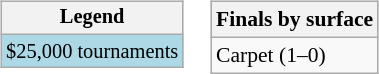<table>
<tr valign=top>
<td><br><table class="wikitable" style=font-size:85%>
<tr>
<th>Legend</th>
</tr>
<tr style="background:lightblue;">
<td>$25,000 tournaments</td>
</tr>
</table>
</td>
<td><br><table class="wikitable" style=font-size:90%>
<tr>
<th>Finals by surface</th>
</tr>
<tr>
<td>Carpet (1–0)</td>
</tr>
</table>
</td>
</tr>
</table>
